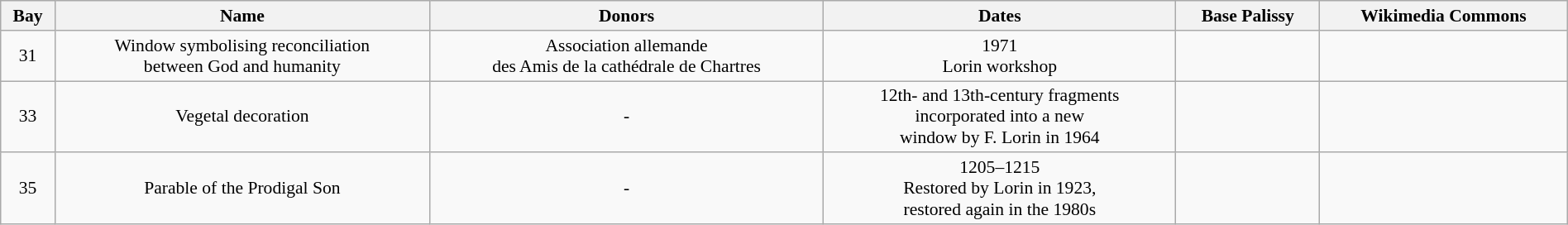<table class="wikitable" style="width:100%;text-align:center;font-size:90%;">
<tr>
<th>Bay</th>
<th>Name</th>
<th>Donors</th>
<th>Dates</th>
<th>Base Palissy</th>
<th>Wikimedia Commons</th>
</tr>
<tr>
<td>31</td>
<td>Window symbolising reconciliation<br>between God and humanity</td>
<td>Association allemande<br>des Amis de la cathédrale de Chartres</td>
<td>1971<br>Lorin workshop</td>
<td></td>
<td></td>
</tr>
<tr>
<td>33</td>
<td>Vegetal decoration</td>
<td>-</td>
<td>12th- and 13th-century fragments<br>incorporated into a new <br>window by F. Lorin in 1964</td>
<td></td>
<td></td>
</tr>
<tr>
<td>35</td>
<td>Parable of the Prodigal Son</td>
<td>-</td>
<td>1205–1215<br>Restored by Lorin in 1923, <br>restored again in the 1980s</td>
<td></td>
<td></td>
</tr>
</table>
